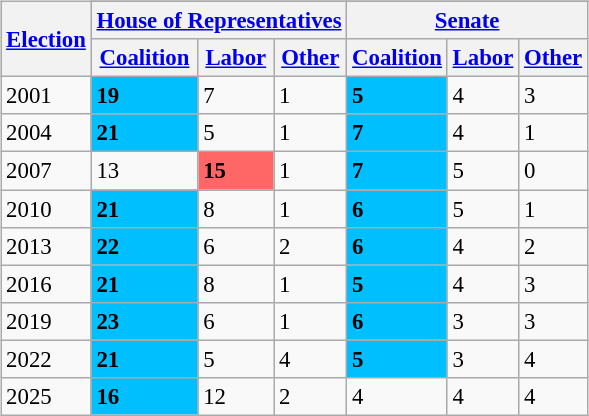<table class="wikitable" style="float:right; margin:1em; font-size:95%;">
<tr style="background:lightgrey;">
<th rowspan="3"><a href='#'>Election</a></th>
</tr>
<tr>
<th colspan="3"><a href='#'>House of Representatives</a></th>
<th colspan="3"><a href='#'>Senate</a></th>
</tr>
<tr>
<th><a href='#'>Coalition</a></th>
<th><a href='#'>Labor</a></th>
<th><a href='#'>Other</a></th>
<th><a href='#'>Coalition</a></th>
<th><a href='#'>Labor</a></th>
<th><a href='#'>Other</a></th>
</tr>
<tr>
<td>2001</td>
<td style="background:#00bfff;"><strong>19</strong></td>
<td>7</td>
<td>1</td>
<td style="background:#00bfff;"><strong>5</strong></td>
<td>4</td>
<td>3</td>
</tr>
<tr>
<td>2004</td>
<td style="background:#00bfff;"><strong>21</strong></td>
<td>5</td>
<td>1</td>
<td style="background:#00bfff;"><strong>7</strong></td>
<td>4</td>
<td>1</td>
</tr>
<tr>
<td>2007</td>
<td>13</td>
<td style="background:#f66;"><strong>15</strong></td>
<td>1</td>
<td style="background:#00bfff;"><strong>7</strong></td>
<td>5</td>
<td>0</td>
</tr>
<tr>
<td>2010</td>
<td style="background:#00bfff;"><strong>21</strong></td>
<td>8</td>
<td>1</td>
<td style="background:#00bfff;"><strong>6</strong></td>
<td>5</td>
<td>1</td>
</tr>
<tr>
<td>2013</td>
<td style="background:#00bfff;"><strong>22</strong></td>
<td>6</td>
<td>2</td>
<td style="background:#00bfff;"><strong>6</strong></td>
<td>4</td>
<td>2</td>
</tr>
<tr>
<td>2016</td>
<td style="background:#00bfff;"><strong>21</strong></td>
<td>8</td>
<td>1</td>
<td style="background:#00bfff;"><strong>5</strong></td>
<td>4</td>
<td>3</td>
</tr>
<tr>
<td>2019</td>
<td style="background:#00bfff;"><strong>23</strong></td>
<td>6</td>
<td>1</td>
<td style="background:#00bfff;"><strong>6</strong></td>
<td>3</td>
<td>3</td>
</tr>
<tr>
<td>2022</td>
<td style="background:#00bfff;"><strong>21</strong></td>
<td>5</td>
<td>4</td>
<td style="background:#00bfff;"><strong>5</strong></td>
<td>3</td>
<td>4</td>
</tr>
<tr>
<td>2025</td>
<td style="background:#00bfff;"><strong>16</strong></td>
<td>12</td>
<td>2</td>
<td>4</td>
<td>4</td>
<td>4</td>
</tr>
</table>
